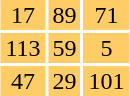<table style="margin:auto; width:90px;">
<tr style="background:#fc6; text-align:center;">
<td>17</td>
<td>89</td>
<td>71</td>
</tr>
<tr style="background:#fc6; text-align:center;">
<td>113</td>
<td>59</td>
<td>5</td>
</tr>
<tr style="background:#fc6; text-align:center;">
<td>47</td>
<td>29</td>
<td>101</td>
</tr>
</table>
